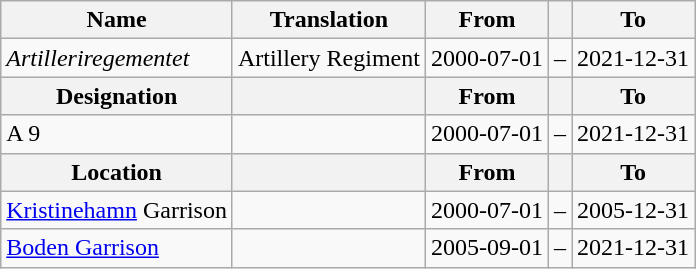<table class="wikitable">
<tr>
<th style="font-weight:bold;">Name</th>
<th style="font-weight:bold;">Translation</th>
<th style="text-align: center; font-weight:bold;">From</th>
<th></th>
<th style="text-align: center; font-weight:bold;">To</th>
</tr>
<tr>
<td style="font-style:italic;">Artilleriregementet</td>
<td>Artillery Regiment</td>
<td>2000-07-01</td>
<td>–</td>
<td>2021-12-31</td>
</tr>
<tr>
<th style="font-weight:bold;">Designation</th>
<th style="font-weight:bold;"></th>
<th style="text-align: center; font-weight:bold;">From</th>
<th></th>
<th style="text-align: center; font-weight:bold;">To</th>
</tr>
<tr>
<td>A 9</td>
<td></td>
<td style="text-align: center;">2000-07-01</td>
<td style="text-align: center;">–</td>
<td style="text-align: center;">2021-12-31</td>
</tr>
<tr>
<th style="font-weight:bold;">Location</th>
<th style="font-weight:bold;"></th>
<th style="text-align: center; font-weight:bold;">From</th>
<th></th>
<th style="text-align: center; font-weight:bold;">To</th>
</tr>
<tr>
<td><a href='#'>Kristinehamn</a> Garrison</td>
<td></td>
<td style="text-align: center;">2000-07-01</td>
<td style="text-align: center;">–</td>
<td style="text-align: center;">2005-12-31</td>
</tr>
<tr>
<td><a href='#'>Boden Garrison</a></td>
<td></td>
<td style="text-align: center;">2005-09-01</td>
<td style="text-align: center;">–</td>
<td style="text-align: center;">2021-12-31</td>
</tr>
</table>
